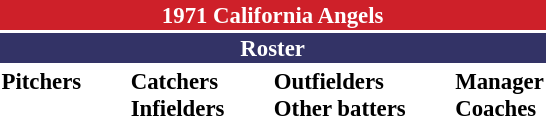<table class="toccolours" style="font-size: 95%;">
<tr>
<th colspan="10" style="background-color: #CE2029; color: white; text-align: center;">1971 California Angels</th>
</tr>
<tr>
<td colspan="10" style="background-color: #333366; color: white; text-align: center;"><strong>Roster</strong></td>
</tr>
<tr>
<td valign="top"><strong>Pitchers</strong><br>












</td>
<td width="25px"></td>
<td valign="top"><strong>Catchers</strong><br>



<strong>Infielders</strong>







</td>
<td width="25px"></td>
<td valign="top"><strong>Outfielders</strong><br>








<strong>Other batters</strong>
</td>
<td width="25px"></td>
<td valign="top"><strong>Manager</strong><br>
<strong>Coaches</strong>



</td>
</tr>
</table>
